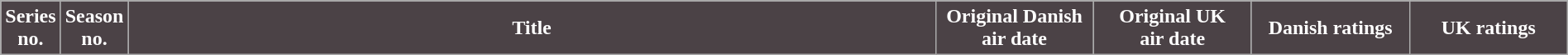<table class="wikitable plainrowheaders" style="width:100%; margin:auto;">
<tr>
<th scope="col" style="background-color: #4B4246; color:#fff;" width="20">Series no.</th>
<th scope="col" style="background-color: #4B4246; color:#fff;" width="20">Season no.</th>
<th scope="col" style="background-color: #4B4246; color:#fff;">Title</th>
<th scope="col" style="background-color: #4B4246; color:#fff;" width="120">Original Danish<br>air date</th>
<th scope="col" style="background-color: #4B4246; color:#fff;" width="120">Original UK<br>air date</th>
<th scope="col" style="background-color: #4B4246; color:#fff;" width="120">Danish ratings</th>
<th scope="col" style="background-color: #4B4246; color:#fff;" width="120">UK ratings<br>








</th>
</tr>
</table>
